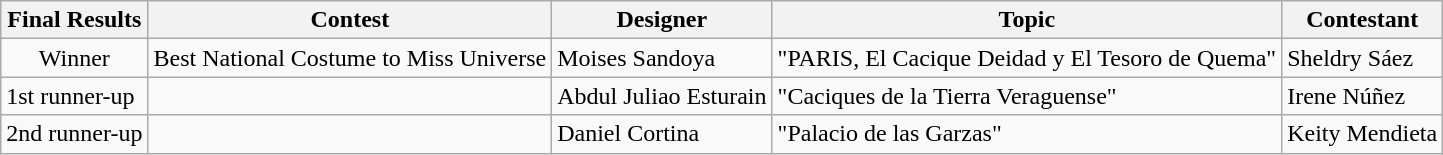<table class="wikitable">
<tr>
<th>Final Results</th>
<th>Contest</th>
<th>Designer</th>
<th>Topic</th>
<th>Contestant</th>
</tr>
<tr>
<td align="center">Winner</td>
<td>Best National Costume to Miss Universe</td>
<td>Moises Sandoya</td>
<td>"PARIS, El Cacique Deidad y El Tesoro de Quema"</td>
<td>Sheldry Sáez</td>
</tr>
<tr>
<td>1st runner-up</td>
<td></td>
<td>Abdul Juliao Esturain</td>
<td>"Caciques de la Tierra Veraguense"</td>
<td>Irene Núñez</td>
</tr>
<tr>
<td>2nd runner-up</td>
<td></td>
<td>Daniel Cortina</td>
<td>"Palacio de las Garzas"</td>
<td>Keity Mendieta</td>
</tr>
</table>
